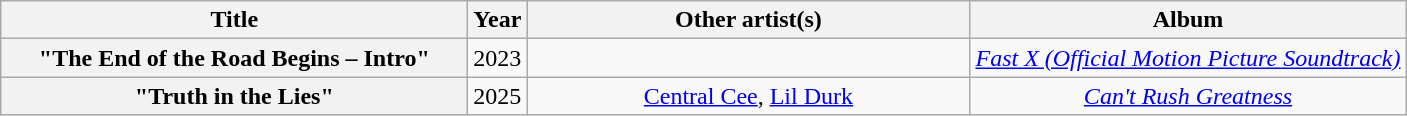<table class="wikitable plainrowheaders" style="text-align:center;">
<tr>
<th scope="col" style="width:19em;">Title</th>
<th scope="col" style="width:1em;">Year</th>
<th scope="col" style="width:18em;">Other artist(s)</th>
<th scope="col">Album</th>
</tr>
<tr>
<th scope="row">"The End of the Road Begins – Intro"</th>
<td>2023</td>
<td></td>
<td><em><a href='#'>Fast X (Official Motion Picture Soundtrack)</a></em></td>
</tr>
<tr>
<th scope="row">"Truth in the Lies"</th>
<td>2025</td>
<td><a href='#'>Central Cee</a>, <a href='#'>Lil Durk</a></td>
<td><em><a href='#'>Can't Rush Greatness</a></em></td>
</tr>
</table>
